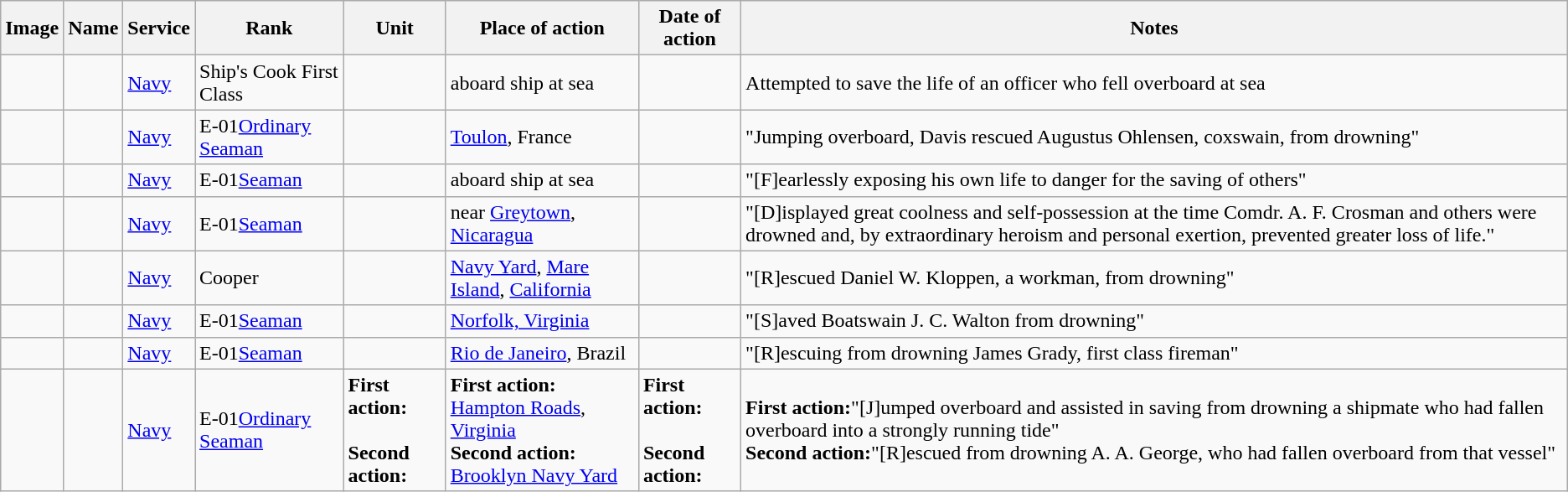<table class="wikitable sortable">
<tr>
<th class="unsortable">Image</th>
<th>Name</th>
<th>Service</th>
<th>Rank</th>
<th>Unit</th>
<th>Place of action</th>
<th>Date of action</th>
<th class="unsortable">Notes</th>
</tr>
<tr>
<td></td>
<td></td>
<td><a href='#'>Navy</a></td>
<td>Ship's Cook First Class</td>
<td></td>
<td>aboard ship at sea</td>
<td></td>
<td>Attempted to save the life of an officer who fell overboard at sea</td>
</tr>
<tr>
<td></td>
<td></td>
<td><a href='#'>Navy</a></td>
<td><span>E-01</span><a href='#'>Ordinary Seaman</a></td>
<td></td>
<td><a href='#'>Toulon</a>, France</td>
<td></td>
<td>"Jumping overboard, Davis rescued Augustus Ohlensen, coxswain, from drowning"</td>
</tr>
<tr>
<td></td>
<td></td>
<td><a href='#'>Navy</a></td>
<td><span>E-01</span><a href='#'>Seaman</a></td>
<td></td>
<td>aboard ship at sea</td>
<td></td>
<td>"[F]earlessly exposing his own life to danger for the saving of others"</td>
</tr>
<tr>
<td></td>
<td></td>
<td><a href='#'>Navy</a></td>
<td><span>E-01</span><a href='#'>Seaman</a></td>
<td></td>
<td>near <a href='#'>Greytown</a>, <a href='#'>Nicaragua</a></td>
<td></td>
<td>"[D]isplayed great coolness and self-possession at the time Comdr. A. F. Crosman and others were drowned and, by extraordinary heroism and personal exertion, prevented greater loss of life."</td>
</tr>
<tr>
<td></td>
<td></td>
<td><a href='#'>Navy</a></td>
<td>Cooper</td>
<td></td>
<td><a href='#'>Navy Yard</a>, <a href='#'>Mare Island</a>, <a href='#'>California</a></td>
<td></td>
<td>"[R]escued Daniel W. Kloppen, a workman, from drowning"</td>
</tr>
<tr>
<td></td>
<td></td>
<td><a href='#'>Navy</a></td>
<td><span>E-01</span><a href='#'>Seaman</a></td>
<td></td>
<td><a href='#'>Norfolk, Virginia</a></td>
<td></td>
<td>"[S]aved Boatswain J. C. Walton from drowning"</td>
</tr>
<tr>
<td></td>
<td></td>
<td><a href='#'>Navy</a></td>
<td><span>E-01</span><a href='#'>Seaman</a></td>
<td></td>
<td><a href='#'>Rio de Janeiro</a>, Brazil</td>
<td></td>
<td>"[R]escuing from drowning James Grady, first class fireman"</td>
</tr>
<tr>
<td></td>
<td></td>
<td><a href='#'>Navy</a></td>
<td><span>E-01</span><a href='#'>Ordinary Seaman</a></td>
<td><strong>First action:</strong><br><br><strong>Second action:</strong><br></td>
<td><strong>First action:</strong><br><a href='#'>Hampton Roads</a>, <a href='#'>Virginia</a><br><strong>Second action:</strong><br><a href='#'>Brooklyn Navy Yard</a></td>
<td><strong>First action:</strong><br><br><strong>Second action:</strong><br></td>
<td><strong>First action:</strong>"[J]umped overboard and assisted in saving from drowning a shipmate who had fallen overboard into a strongly running tide"<br><strong>Second action:</strong>"[R]escued from drowning A. A. George, who had fallen overboard from that vessel"</td>
</tr>
</table>
